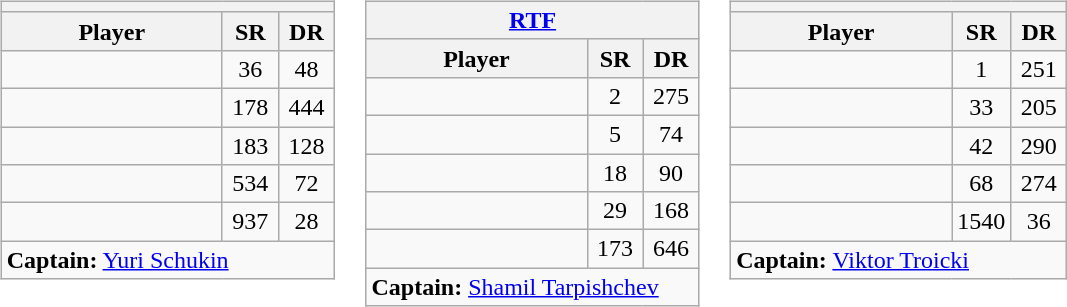<table>
<tr valign=top>
<td><br><table class="wikitable sortable nowrap">
<tr>
<th colspan=3></th>
</tr>
<tr>
<th width=140>Player</th>
<th width=30>SR</th>
<th width=30>DR</th>
</tr>
<tr>
<td></td>
<td align=center>36</td>
<td align=center>48</td>
</tr>
<tr>
<td></td>
<td align=center>178</td>
<td align=center>444</td>
</tr>
<tr>
<td></td>
<td align=center>183</td>
<td align=center>128</td>
</tr>
<tr>
<td></td>
<td align=center>534</td>
<td align=center>72</td>
</tr>
<tr>
<td></td>
<td align=center>937</td>
<td align=center>28</td>
</tr>
<tr class="sortbottom">
<td colspan=3><strong>Captain:</strong> <a href='#'>Yuri Schukin</a></td>
</tr>
</table>
</td>
<td><br><table class="wikitable sortable nowrap">
<tr>
<th colspan=3> <a href='#'>RTF</a></th>
</tr>
<tr>
<th width=140>Player</th>
<th width=30>SR</th>
<th width=30>DR</th>
</tr>
<tr>
<td></td>
<td align=center>2</td>
<td align=center>275</td>
</tr>
<tr>
<td></td>
<td align=center>5</td>
<td align=center>74</td>
</tr>
<tr>
<td></td>
<td align=center>18</td>
<td align=center>90</td>
</tr>
<tr>
<td></td>
<td align=center>29</td>
<td align=center>168</td>
</tr>
<tr>
<td></td>
<td align=center>173</td>
<td align=center>646</td>
</tr>
<tr class="sortbottom">
<td colspan=3><strong>Captain:</strong> <a href='#'>Shamil Tarpishchev</a></td>
</tr>
</table>
</td>
<td><br><table class="wikitable sortable nowrap">
<tr>
<th colspan=3></th>
</tr>
<tr>
<th width=140>Player</th>
<th width=30>SR</th>
<th width=30>DR</th>
</tr>
<tr>
<td></td>
<td align=center>1</td>
<td align=center>251</td>
</tr>
<tr>
<td></td>
<td align=center>33</td>
<td align=center>205</td>
</tr>
<tr>
<td></td>
<td align=center>42</td>
<td align=center>290</td>
</tr>
<tr>
<td></td>
<td align=center>68</td>
<td align=center>274</td>
</tr>
<tr>
<td></td>
<td align=center>1540</td>
<td align=center>36</td>
</tr>
<tr class="sortbottom">
<td colspan=3><strong>Captain:</strong> <a href='#'>Viktor Troicki</a></td>
</tr>
</table>
</td>
</tr>
</table>
